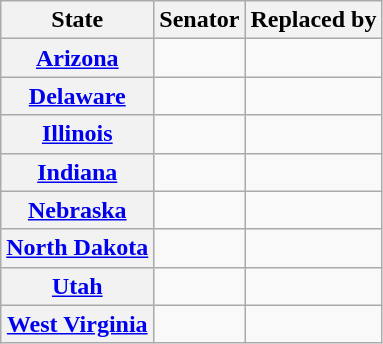<table class="wikitable sortable plainrowheaders">
<tr>
<th scope="col">State</th>
<th scope="col">Senator</th>
<th scope="col">Replaced by</th>
</tr>
<tr>
<th><a href='#'>Arizona</a></th>
<td></td>
<td></td>
</tr>
<tr>
<th><a href='#'>Delaware</a></th>
<td></td>
<td></td>
</tr>
<tr>
<th><a href='#'>Illinois</a></th>
<td></td>
<td></td>
</tr>
<tr>
<th><a href='#'>Indiana</a></th>
<td></td>
<td></td>
</tr>
<tr>
<th><a href='#'>Nebraska</a></th>
<td></td>
<td></td>
</tr>
<tr>
<th><a href='#'>North Dakota</a></th>
<td></td>
<td></td>
</tr>
<tr>
<th><a href='#'>Utah</a></th>
<td></td>
<td></td>
</tr>
<tr>
<th><a href='#'>West Virginia</a></th>
<td></td>
<td></td>
</tr>
</table>
